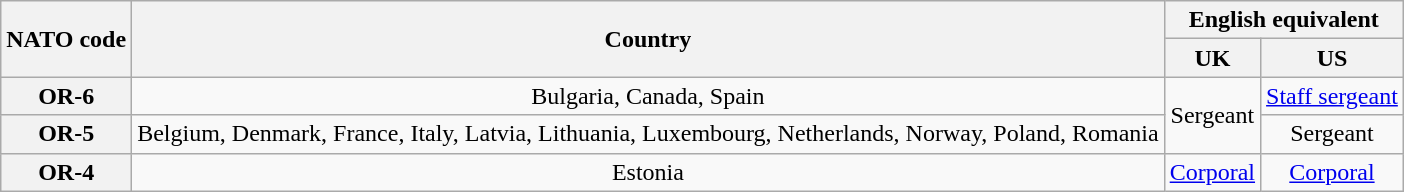<table class="wikitable plainrowheaders" style="text-align:center;" border="1">
<tr>
<th rowspan=2>NATO code</th>
<th rowspan=2>Country</th>
<th colspan=2>English equivalent</th>
</tr>
<tr>
<th>UK</th>
<th>US</th>
</tr>
<tr>
<th>OR-6</th>
<td>Bulgaria, Canada, Spain</td>
<td rowspan=2>Sergeant</td>
<td><a href='#'>Staff sergeant</a></td>
</tr>
<tr>
<th>OR-5</th>
<td>Belgium, Denmark, France, Italy, Latvia, Lithuania, Luxembourg, Netherlands, Norway, Poland, Romania</td>
<td>Sergeant</td>
</tr>
<tr>
<th>OR-4</th>
<td>Estonia</td>
<td><a href='#'>Corporal</a></td>
<td><a href='#'>Corporal</a></td>
</tr>
</table>
